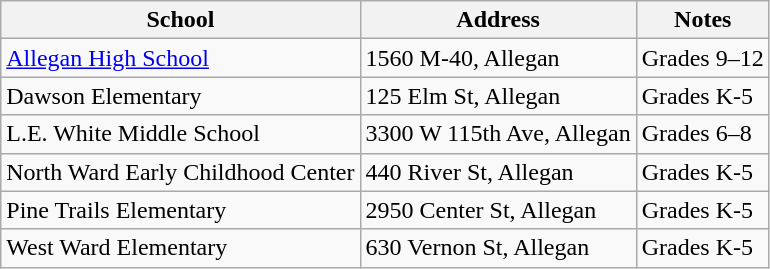<table class="wikitable">
<tr>
<th>School</th>
<th>Address</th>
<th>Notes</th>
</tr>
<tr>
<td><a href='#'>Allegan High School</a></td>
<td>1560 M-40, Allegan</td>
<td>Grades 9–12</td>
</tr>
<tr>
<td>Dawson Elementary</td>
<td>125 Elm St, Allegan</td>
<td>Grades K-5</td>
</tr>
<tr>
<td>L.E. White Middle School</td>
<td>3300 W 115th Ave, Allegan</td>
<td>Grades 6–8</td>
</tr>
<tr>
<td>North Ward Early Childhood Center</td>
<td>440 River St, Allegan</td>
<td>Grades K-5</td>
</tr>
<tr>
<td>Pine Trails Elementary</td>
<td>2950 Center St, Allegan</td>
<td>Grades K-5</td>
</tr>
<tr>
<td>West Ward Elementary</td>
<td>630 Vernon St, Allegan</td>
<td>Grades K-5</td>
</tr>
</table>
